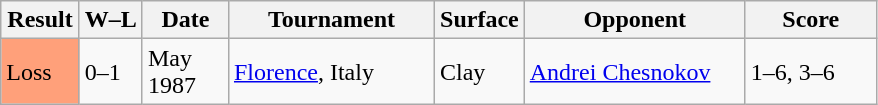<table class="sortable wikitable">
<tr>
<th style="width:45px">Result</th>
<th class="unsortable">W–L</th>
<th style="width:50px">Date</th>
<th style="width:130px">Tournament</th>
<th style="width:50px">Surface</th>
<th style="width:140px">Opponent</th>
<th style="width:80px" class="unsortable">Score</th>
</tr>
<tr>
<td style="background:#ffa07a;">Loss</td>
<td>0–1</td>
<td>May 1987</td>
<td><a href='#'>Florence</a>, Italy</td>
<td>Clay</td>
<td> <a href='#'>Andrei Chesnokov</a></td>
<td>1–6, 3–6</td>
</tr>
</table>
